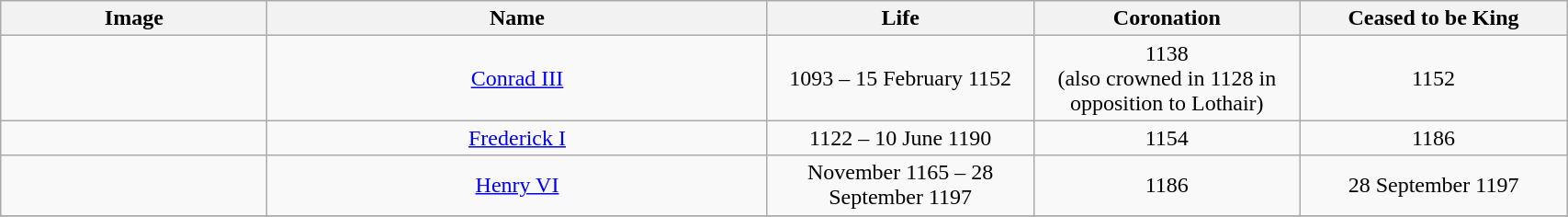<table width=90% class="wikitable">
<tr>
<th width=8%>Image</th>
<th width=15%>Name</th>
<th width=8%>Life</th>
<th width=8%>Coronation</th>
<th width=8%>Ceased to be King</th>
</tr>
<tr>
<td></td>
<td align="center"><a href='#'>Conrad III</a></td>
<td align="center">1093 – 15 February 1152</td>
<td align="center">1138<br>(also crowned in 1128 in opposition to Lothair)</td>
<td align="center">1152</td>
</tr>
<tr>
<td></td>
<td align="center"><a href='#'>Frederick I</a></td>
<td align="center">1122 – 10 June 1190</td>
<td align="center">1154</td>
<td align="center">1186</td>
</tr>
<tr>
<td></td>
<td align="center"><a href='#'>Henry VI</a></td>
<td align="center">November 1165 – 28 September 1197</td>
<td align="center">1186</td>
<td align="center">28 September 1197</td>
</tr>
<tr>
</tr>
</table>
